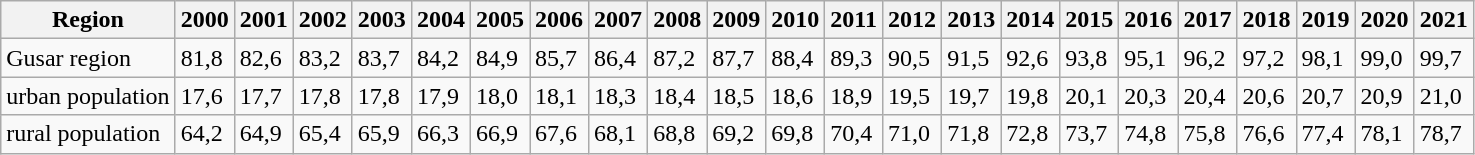<table class="wikitable">
<tr>
<th>Region</th>
<th>2000</th>
<th>2001</th>
<th>2002</th>
<th>2003</th>
<th>2004</th>
<th>2005</th>
<th>2006</th>
<th>2007</th>
<th>2008</th>
<th>2009</th>
<th>2010</th>
<th>2011</th>
<th>2012</th>
<th>2013</th>
<th>2014</th>
<th>2015</th>
<th>2016</th>
<th>2017</th>
<th>2018</th>
<th>2019</th>
<th>2020</th>
<th>2021</th>
</tr>
<tr>
<td>Gusar region</td>
<td>81,8</td>
<td>82,6</td>
<td>83,2</td>
<td>83,7</td>
<td>84,2</td>
<td>84,9</td>
<td>85,7</td>
<td>86,4</td>
<td>87,2</td>
<td>87,7</td>
<td>88,4</td>
<td>89,3</td>
<td>90,5</td>
<td>91,5</td>
<td>92,6</td>
<td>93,8</td>
<td>95,1</td>
<td>96,2</td>
<td>97,2</td>
<td>98,1</td>
<td>99,0</td>
<td>99,7</td>
</tr>
<tr>
<td>urban population</td>
<td>17,6</td>
<td>17,7</td>
<td>17,8</td>
<td>17,8</td>
<td>17,9</td>
<td>18,0</td>
<td>18,1</td>
<td>18,3</td>
<td>18,4</td>
<td>18,5</td>
<td>18,6</td>
<td>18,9</td>
<td>19,5</td>
<td>19,7</td>
<td>19,8</td>
<td>20,1</td>
<td>20,3</td>
<td>20,4</td>
<td>20,6</td>
<td>20,7</td>
<td>20,9</td>
<td>21,0</td>
</tr>
<tr>
<td>rural population</td>
<td>64,2</td>
<td>64,9</td>
<td>65,4</td>
<td>65,9</td>
<td>66,3</td>
<td>66,9</td>
<td>67,6</td>
<td>68,1</td>
<td>68,8</td>
<td>69,2</td>
<td>69,8</td>
<td>70,4</td>
<td>71,0</td>
<td>71,8</td>
<td>72,8</td>
<td>73,7</td>
<td>74,8</td>
<td>75,8</td>
<td>76,6</td>
<td>77,4</td>
<td>78,1</td>
<td>78,7</td>
</tr>
</table>
